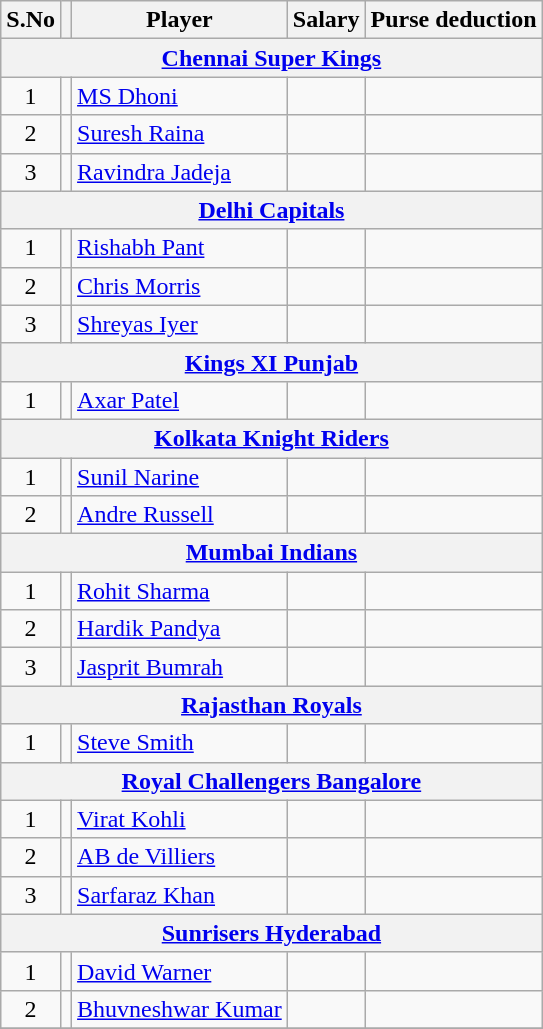<table class="wikitable collapsible"  style="text-align:center">
<tr>
<th style="text-align:center;">S.No</th>
<th style="text-align:center;"></th>
<th style="text-align:center;">Player</th>
<th style="text-align:center;">Salary</th>
<th style="text-align:center;">Purse deduction</th>
</tr>
<tr>
<th colspan="5"><strong><a href='#'>Chennai Super Kings</a></strong></th>
</tr>
<tr>
<td>1</td>
<td></td>
<td style="text-align:left;"><a href='#'>MS Dhoni</a></td>
<td style="text-align:right;"></td>
<td style="text-align:right;"></td>
</tr>
<tr>
<td>2</td>
<td></td>
<td style="text-align:left;"><a href='#'>Suresh Raina</a></td>
<td style="text-align:right;"></td>
<td style="text-align:right;"></td>
</tr>
<tr>
<td>3</td>
<td></td>
<td style="text-align:left;"><a href='#'>Ravindra Jadeja</a></td>
<td style="text-align:right;"></td>
<td style="text-align:right;"></td>
</tr>
<tr>
<th colspan="5"><strong><a href='#'>Delhi Capitals</a></strong></th>
</tr>
<tr>
<td>1</td>
<td></td>
<td style="text-align:left;"><a href='#'>Rishabh Pant</a></td>
<td style="text-align:right;"></td>
<td style="text-align:right;"></td>
</tr>
<tr>
<td>2</td>
<td></td>
<td style="text-align:left;"><a href='#'>Chris Morris</a></td>
<td style="text-align:right;"></td>
<td style="text-align:right;"></td>
</tr>
<tr>
<td>3</td>
<td></td>
<td style="text-align:left;"><a href='#'>Shreyas Iyer</a></td>
<td style="text-align:right;"></td>
<td style="text-align:right;"></td>
</tr>
<tr>
<th colspan="5"><strong><a href='#'>Kings XI Punjab</a></strong></th>
</tr>
<tr>
<td>1</td>
<td></td>
<td style="text-align:left;"><a href='#'>Axar Patel</a></td>
<td style="text-align:right;"></td>
<td style="text-align:right;"></td>
</tr>
<tr>
<th colspan="5"><strong><a href='#'>Kolkata Knight Riders</a></strong></th>
</tr>
<tr>
<td>1</td>
<td></td>
<td style="text-align:left;"><a href='#'>Sunil Narine</a></td>
<td style="text-align:right;"></td>
<td style="text-align:right;"></td>
</tr>
<tr>
<td>2</td>
<td></td>
<td style="text-align:left;"><a href='#'>Andre Russell</a></td>
<td style="text-align:right;"></td>
<td style="text-align:right;"></td>
</tr>
<tr>
<th colspan="5"><strong><a href='#'>Mumbai Indians</a></strong></th>
</tr>
<tr>
<td>1</td>
<td></td>
<td style="text-align:left;"><a href='#'>Rohit Sharma</a></td>
<td style="text-align:right;"></td>
<td style="text-align:right;"></td>
</tr>
<tr>
<td>2</td>
<td></td>
<td style="text-align:left;"><a href='#'>Hardik Pandya</a></td>
<td style="text-align:right;"></td>
<td style="text-align:right;"></td>
</tr>
<tr>
<td>3</td>
<td></td>
<td style="text-align:left;"><a href='#'>Jasprit Bumrah</a></td>
<td style="text-align:right;"></td>
<td style="text-align:right;"></td>
</tr>
<tr>
<th colspan="5"><strong><a href='#'>Rajasthan Royals</a></strong></th>
</tr>
<tr>
<td>1</td>
<td></td>
<td style="text-align:left;"><a href='#'>Steve Smith</a></td>
<td style="text-align:right;"></td>
<td style="text-align:right;"></td>
</tr>
<tr>
<th colspan="5"><strong><a href='#'>Royal Challengers Bangalore</a></strong></th>
</tr>
<tr>
<td>1</td>
<td></td>
<td style="text-align:left;"><a href='#'>Virat Kohli</a></td>
<td style="text-align:right;"></td>
<td style="text-align:right;"></td>
</tr>
<tr>
<td>2</td>
<td></td>
<td style="text-align:left;"><a href='#'>AB de Villiers</a></td>
<td style="text-align:right;"></td>
<td style="text-align:right;"></td>
</tr>
<tr>
<td>3</td>
<td></td>
<td style="text-align:left;"><a href='#'>Sarfaraz Khan</a></td>
<td style="text-align:right;"></td>
<td style="text-align:right;"></td>
</tr>
<tr>
<th colspan="5"><strong><a href='#'>Sunrisers Hyderabad</a></strong></th>
</tr>
<tr>
<td>1</td>
<td></td>
<td style="text-align:left;"><a href='#'>David Warner</a></td>
<td style="text-align:right;"></td>
<td style="text-align:right;"></td>
</tr>
<tr>
<td>2</td>
<td></td>
<td style="text-align:left;"><a href='#'>Bhuvneshwar Kumar</a></td>
<td style="text-align:right;"></td>
<td style="text-align:right;"></td>
</tr>
<tr>
</tr>
</table>
